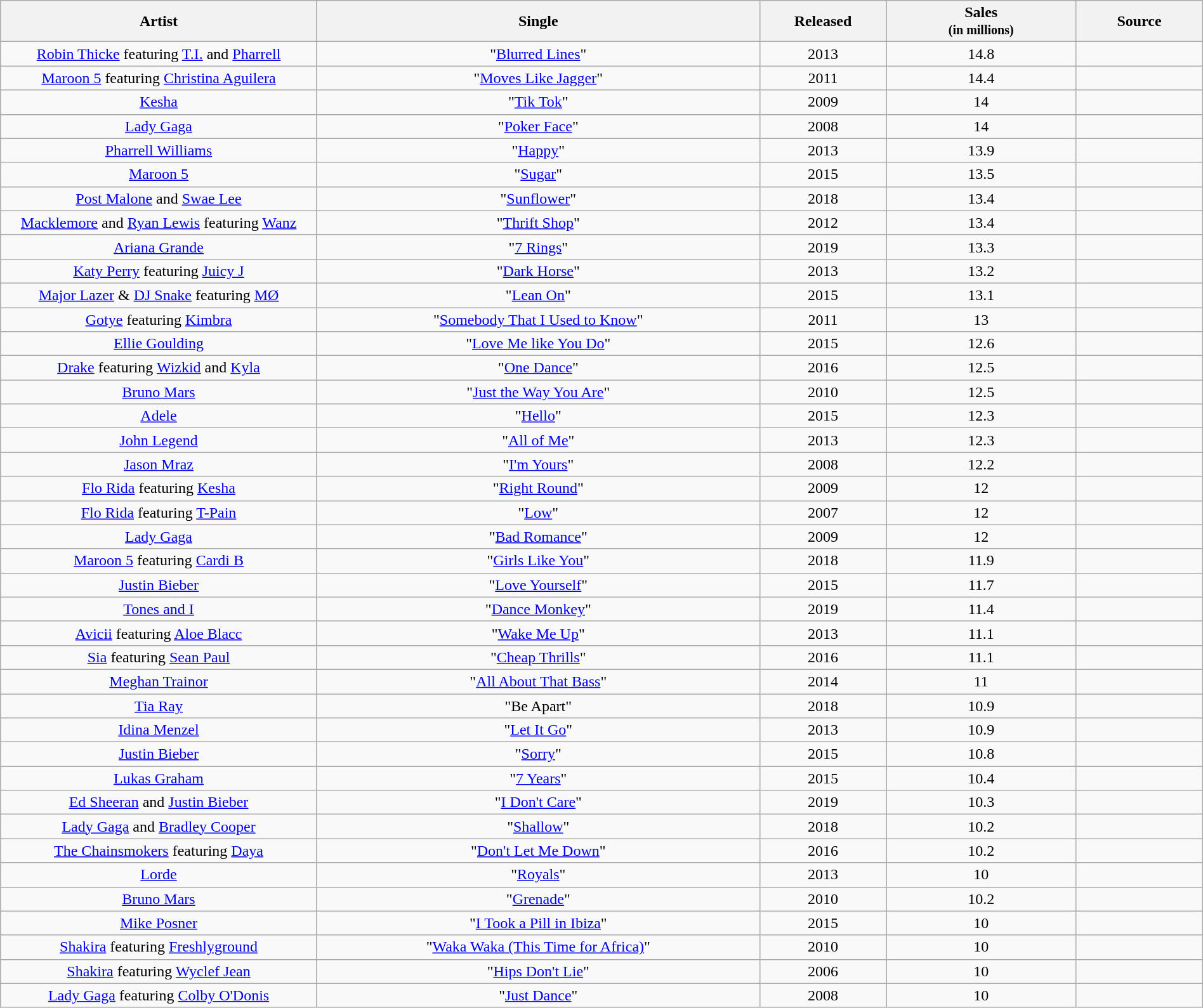<table class="wikitable sortable" style="width:100%; text-align:center;">
<tr>
<th style="width:25%;">Artist</th>
<th style="width:35%;">Single</th>
<th style="width:10%;">Released</th>
<th style="width:15%;">Sales<br><small>(in millions)</small></th>
<th style="width:10%;">Source</th>
</tr>
<tr>
<td><a href='#'>Robin Thicke</a> featuring <a href='#'>T.I.</a> and <a href='#'>Pharrell</a></td>
<td>"<a href='#'>Blurred Lines</a>"</td>
<td>2013</td>
<td>14.8</td>
<td></td>
</tr>
<tr>
<td><a href='#'>Maroon 5</a> featuring <a href='#'>Christina Aguilera</a></td>
<td>"<a href='#'>Moves Like Jagger</a>"</td>
<td>2011</td>
<td>14.4</td>
<td></td>
</tr>
<tr>
<td><a href='#'>Kesha</a></td>
<td>"<a href='#'>Tik Tok</a>"</td>
<td>2009</td>
<td>14</td>
<td></td>
</tr>
<tr>
<td><a href='#'>Lady Gaga</a></td>
<td>"<a href='#'>Poker Face</a>"</td>
<td>2008</td>
<td>14</td>
<td></td>
</tr>
<tr>
<td><a href='#'>Pharrell Williams</a></td>
<td>"<a href='#'>Happy</a>"</td>
<td>2013</td>
<td>13.9</td>
<td></td>
</tr>
<tr>
<td><a href='#'>Maroon 5</a></td>
<td>"<a href='#'>Sugar</a>"</td>
<td>2015</td>
<td>13.5</td>
<td></td>
</tr>
<tr>
<td><a href='#'>Post Malone</a> and <a href='#'>Swae Lee</a></td>
<td>"<a href='#'>Sunflower</a>"</td>
<td>2018</td>
<td>13.4</td>
<td></td>
</tr>
<tr>
<td><a href='#'>Macklemore</a> and <a href='#'>Ryan Lewis</a> featuring <a href='#'>Wanz</a></td>
<td>"<a href='#'>Thrift Shop</a>"</td>
<td>2012</td>
<td>13.4</td>
<td></td>
</tr>
<tr>
<td><a href='#'>Ariana Grande</a></td>
<td>"<a href='#'>7 Rings</a>"</td>
<td>2019</td>
<td>13.3</td>
<td></td>
</tr>
<tr>
<td><a href='#'>Katy Perry</a> featuring <a href='#'>Juicy J</a></td>
<td>"<a href='#'>Dark Horse</a>"</td>
<td>2013</td>
<td>13.2</td>
<td></td>
</tr>
<tr>
<td><a href='#'>Major Lazer</a> & <a href='#'>DJ Snake</a> featuring <a href='#'>MØ</a></td>
<td>"<a href='#'>Lean On</a>"</td>
<td>2015</td>
<td>13.1</td>
<td></td>
</tr>
<tr>
<td><a href='#'>Gotye</a> featuring <a href='#'>Kimbra</a></td>
<td>"<a href='#'>Somebody That I Used to Know</a>"</td>
<td>2011</td>
<td>13</td>
<td></td>
</tr>
<tr>
<td><a href='#'>Ellie Goulding</a></td>
<td>"<a href='#'>Love Me like You Do</a>"</td>
<td>2015</td>
<td>12.6</td>
<td></td>
</tr>
<tr>
<td><a href='#'>Drake</a> featuring <a href='#'>Wizkid</a> and <a href='#'>Kyla</a></td>
<td>"<a href='#'>One Dance</a>"</td>
<td>2016</td>
<td>12.5</td>
<td></td>
</tr>
<tr>
<td><a href='#'>Bruno Mars</a></td>
<td>"<a href='#'>Just the Way You Are</a>"</td>
<td>2010</td>
<td>12.5</td>
<td></td>
</tr>
<tr>
<td><a href='#'>Adele</a></td>
<td>"<a href='#'>Hello</a>"</td>
<td>2015</td>
<td>12.3</td>
<td></td>
</tr>
<tr>
<td><a href='#'>John Legend</a></td>
<td>"<a href='#'>All of Me</a>"</td>
<td>2013</td>
<td>12.3</td>
<td></td>
</tr>
<tr>
<td><a href='#'>Jason Mraz</a></td>
<td>"<a href='#'>I'm Yours</a>"</td>
<td>2008</td>
<td>12.2</td>
<td></td>
</tr>
<tr>
<td><a href='#'>Flo Rida</a> featuring <a href='#'>Kesha</a></td>
<td>"<a href='#'>Right Round</a>"</td>
<td>2009</td>
<td>12</td>
<td></td>
</tr>
<tr>
<td><a href='#'>Flo Rida</a> featuring <a href='#'>T-Pain</a></td>
<td>"<a href='#'>Low</a>"</td>
<td>2007</td>
<td>12</td>
<td></td>
</tr>
<tr>
<td><a href='#'>Lady Gaga</a></td>
<td>"<a href='#'>Bad Romance</a>"</td>
<td>2009</td>
<td>12</td>
<td></td>
</tr>
<tr>
<td><a href='#'>Maroon 5</a> featuring <a href='#'>Cardi B</a></td>
<td>"<a href='#'>Girls Like You</a>"</td>
<td>2018</td>
<td>11.9</td>
<td></td>
</tr>
<tr>
<td><a href='#'>Justin Bieber</a></td>
<td>"<a href='#'>Love Yourself</a>"</td>
<td>2015</td>
<td>11.7</td>
<td></td>
</tr>
<tr>
<td><a href='#'>Tones and I</a></td>
<td>"<a href='#'>Dance Monkey</a>"</td>
<td>2019</td>
<td>11.4</td>
<td></td>
</tr>
<tr>
<td><a href='#'>Avicii</a> featuring <a href='#'>Aloe Blacc</a></td>
<td>"<a href='#'>Wake Me Up</a>"</td>
<td>2013</td>
<td>11.1</td>
<td></td>
</tr>
<tr>
<td><a href='#'>Sia</a> featuring <a href='#'>Sean Paul</a></td>
<td>"<a href='#'>Cheap Thrills</a>"</td>
<td>2016</td>
<td>11.1</td>
<td></td>
</tr>
<tr>
<td><a href='#'>Meghan Trainor</a></td>
<td>"<a href='#'>All About That Bass</a>"</td>
<td>2014</td>
<td>11</td>
<td></td>
</tr>
<tr>
<td><a href='#'>Tia Ray</a></td>
<td>"Be Apart"</td>
<td>2018</td>
<td>10.9</td>
<td></td>
</tr>
<tr>
<td><a href='#'>Idina Menzel</a></td>
<td>"<a href='#'>Let It Go</a>"</td>
<td>2013</td>
<td>10.9</td>
<td></td>
</tr>
<tr>
<td><a href='#'>Justin Bieber</a></td>
<td>"<a href='#'>Sorry</a>"</td>
<td>2015</td>
<td>10.8</td>
<td></td>
</tr>
<tr>
<td><a href='#'>Lukas Graham</a></td>
<td>"<a href='#'>7 Years</a>"</td>
<td>2015</td>
<td>10.4</td>
<td></td>
</tr>
<tr>
<td><a href='#'>Ed Sheeran</a> and <a href='#'>Justin Bieber</a></td>
<td>"<a href='#'>I Don't Care</a>"</td>
<td>2019</td>
<td>10.3</td>
<td></td>
</tr>
<tr>
<td><a href='#'>Lady Gaga</a> and <a href='#'>Bradley Cooper</a></td>
<td>"<a href='#'>Shallow</a>"</td>
<td>2018</td>
<td>10.2</td>
<td></td>
</tr>
<tr>
<td><a href='#'>The Chainsmokers</a> featuring <a href='#'>Daya</a></td>
<td>"<a href='#'>Don't Let Me Down</a>"</td>
<td>2016</td>
<td>10.2</td>
<td></td>
</tr>
<tr>
<td><a href='#'>Lorde</a></td>
<td>"<a href='#'>Royals</a>"</td>
<td>2013</td>
<td>10</td>
<td></td>
</tr>
<tr>
<td><a href='#'>Bruno Mars</a></td>
<td>"<a href='#'>Grenade</a>"</td>
<td>2010</td>
<td>10.2</td>
<td></td>
</tr>
<tr>
<td><a href='#'>Mike Posner</a></td>
<td>"<a href='#'>I Took a Pill in Ibiza</a>"</td>
<td>2015</td>
<td>10</td>
<td></td>
</tr>
<tr>
<td><a href='#'>Shakira</a> featuring <a href='#'>Freshlyground</a></td>
<td>"<a href='#'>Waka Waka (This Time for Africa)</a>"</td>
<td>2010</td>
<td>10</td>
<td></td>
</tr>
<tr>
<td><a href='#'>Shakira</a> featuring <a href='#'>Wyclef Jean</a></td>
<td>"<a href='#'>Hips Don't Lie</a>"</td>
<td>2006</td>
<td>10</td>
<td></td>
</tr>
<tr>
<td><a href='#'>Lady Gaga</a> featuring <a href='#'>Colby O'Donis</a></td>
<td>"<a href='#'>Just Dance</a>"</td>
<td>2008</td>
<td>10</td>
<td></td>
</tr>
</table>
